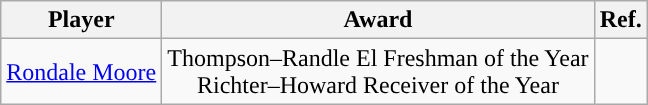<table class="wikitable sortable sortable" style="text-align: center">
<tr align=center>
<th>Player</th>
<th>Award</th>
<th>Ref.</th>
</tr>
<tr>
<td><a href='#'>Rondale Moore</a></td>
<td>Thompson–Randle El Freshman of the Year <br> Richter–Howard Receiver of the Year</td>
<td></td>
</tr>
</table>
